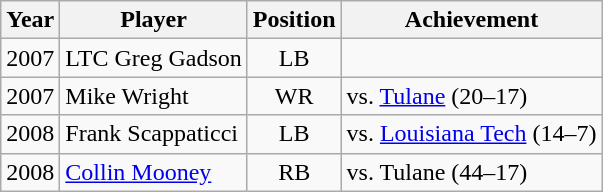<table class="wikitable">
<tr>
<th bgcolor="#e5e5e5">Year</th>
<th bgcolor="#e5e5e5">Player</th>
<th bgcolor="#e5e5e5">Position</th>
<th bgcolor="#e5e5e5">Achievement</th>
</tr>
<tr>
<td>2007</td>
<td>LTC Greg Gadson</td>
<td align="center">LB</td>
<td></td>
</tr>
<tr>
<td>2007</td>
<td>Mike Wright</td>
<td align="center">WR</td>
<td>vs. <a href='#'>Tulane</a> (20–17)</td>
</tr>
<tr>
<td>2008</td>
<td>Frank Scappaticci</td>
<td align="center">LB</td>
<td>vs. <a href='#'>Louisiana Tech</a> (14–7)</td>
</tr>
<tr>
<td>2008</td>
<td><a href='#'>Collin Mooney</a></td>
<td align="center">RB</td>
<td>vs. Tulane (44–17)</td>
</tr>
</table>
